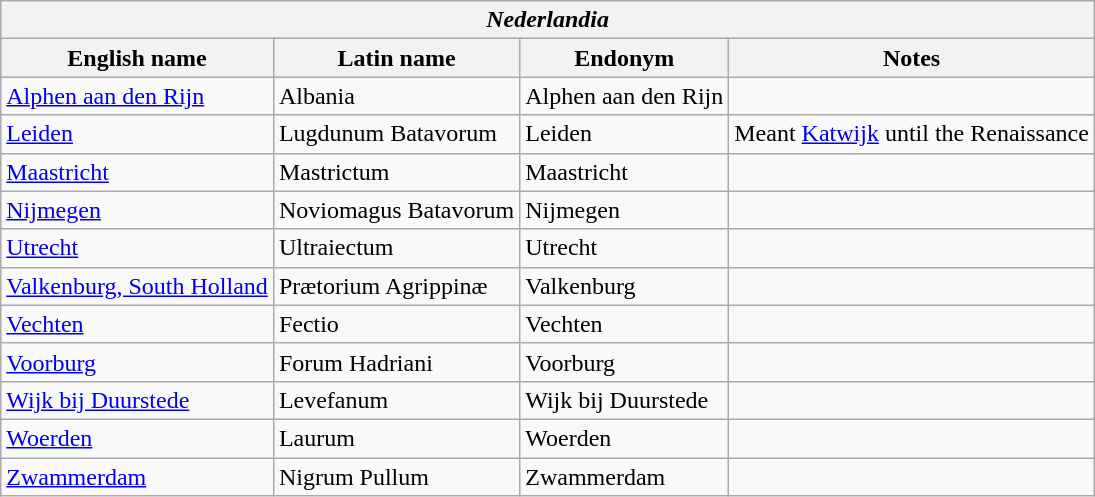<table class="wikitable sortable">
<tr>
<th colspan="4"> <em>Nederlandia</em></th>
</tr>
<tr>
<th>English name</th>
<th>Latin name</th>
<th>Endonym</th>
<th>Notes</th>
</tr>
<tr>
<td><a href='#'>Alphen aan den Rijn</a></td>
<td>Albania</td>
<td>Alphen aan den Rijn</td>
<td></td>
</tr>
<tr>
<td><a href='#'>Leiden</a></td>
<td>Lugdunum Batavorum</td>
<td>Leiden</td>
<td>Meant <a href='#'>Katwijk</a> until the Renaissance</td>
</tr>
<tr>
<td><a href='#'>Maastricht</a></td>
<td>Mastrictum</td>
<td>Maastricht</td>
<td></td>
</tr>
<tr>
<td><a href='#'>Nijmegen</a></td>
<td>Noviomagus Batavorum</td>
<td>Nijmegen</td>
<td></td>
</tr>
<tr>
<td><a href='#'>Utrecht</a></td>
<td>Ultraiectum</td>
<td>Utrecht</td>
<td></td>
</tr>
<tr>
<td><a href='#'>Valkenburg, South Holland</a></td>
<td>Prætorium Agrippinæ</td>
<td>Valkenburg</td>
<td></td>
</tr>
<tr>
<td><a href='#'>Vechten</a></td>
<td>Fectio</td>
<td>Vechten</td>
<td></td>
</tr>
<tr>
<td><a href='#'>Voorburg</a></td>
<td>Forum Hadriani</td>
<td>Voorburg</td>
<td></td>
</tr>
<tr>
<td><a href='#'>Wijk bij Duurstede</a></td>
<td>Levefanum</td>
<td>Wijk bij Duurstede</td>
<td></td>
</tr>
<tr>
<td><a href='#'>Woerden</a></td>
<td>Laurum</td>
<td>Woerden</td>
<td></td>
</tr>
<tr>
<td><a href='#'>Zwammerdam</a></td>
<td>Nigrum Pullum</td>
<td>Zwammerdam</td>
<td></td>
</tr>
</table>
